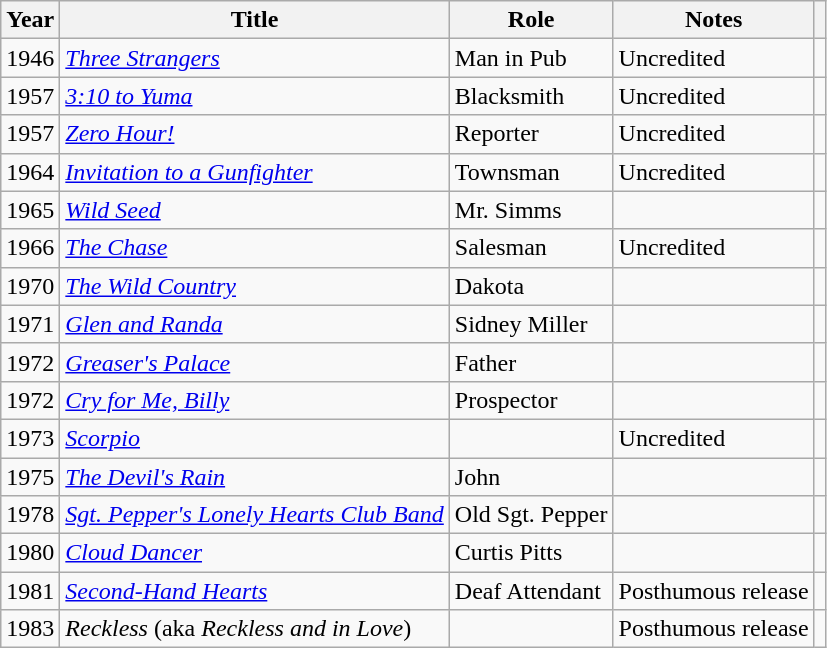<table class="wikitable">
<tr>
<th>Year</th>
<th>Title</th>
<th>Role</th>
<th>Notes</th>
<th></th>
</tr>
<tr>
<td>1946</td>
<td><em><a href='#'>Three Strangers</a></em></td>
<td>Man in Pub</td>
<td>Uncredited</td>
<td align="center"></td>
</tr>
<tr>
<td>1957</td>
<td><em><a href='#'>3:10 to Yuma</a></em></td>
<td>Blacksmith</td>
<td>Uncredited</td>
<td align="center"></td>
</tr>
<tr>
<td>1957</td>
<td><em><a href='#'>Zero Hour!</a></em></td>
<td>Reporter</td>
<td>Uncredited</td>
<td align="center"></td>
</tr>
<tr>
<td>1964</td>
<td><em><a href='#'>Invitation to a Gunfighter</a></em></td>
<td>Townsman</td>
<td>Uncredited</td>
<td align="center"></td>
</tr>
<tr>
<td>1965</td>
<td><em><a href='#'>Wild Seed</a></em></td>
<td>Mr. Simms</td>
<td></td>
<td align="center"></td>
</tr>
<tr>
<td>1966</td>
<td><em><a href='#'>The Chase</a></em></td>
<td>Salesman</td>
<td>Uncredited</td>
<td align="center"></td>
</tr>
<tr>
<td>1970</td>
<td><em><a href='#'>The Wild Country</a></em></td>
<td>Dakota</td>
<td></td>
<td align="center"></td>
</tr>
<tr>
<td>1971</td>
<td><em><a href='#'>Glen and Randa</a></em></td>
<td>Sidney Miller</td>
<td></td>
<td align="center"></td>
</tr>
<tr>
<td>1972</td>
<td><em><a href='#'>Greaser's Palace</a></em></td>
<td>Father</td>
<td></td>
<td align="center"></td>
</tr>
<tr>
<td>1972</td>
<td><em><a href='#'>Cry for Me, Billy</a></em></td>
<td>Prospector</td>
<td></td>
<td align="center"></td>
</tr>
<tr>
<td>1973</td>
<td><em><a href='#'>Scorpio</a></em></td>
<td></td>
<td>Uncredited</td>
<td align="center"></td>
</tr>
<tr>
<td>1975</td>
<td><em><a href='#'>The Devil's Rain</a></em></td>
<td>John</td>
<td></td>
<td align="center"></td>
</tr>
<tr>
<td>1978</td>
<td><em><a href='#'>Sgt. Pepper's Lonely Hearts Club Band</a></em></td>
<td>Old Sgt. Pepper</td>
<td></td>
<td align="center"></td>
</tr>
<tr>
<td>1980</td>
<td><em><a href='#'>Cloud Dancer</a></em></td>
<td>Curtis Pitts</td>
<td></td>
<td align="center"></td>
</tr>
<tr>
<td>1981</td>
<td><em><a href='#'>Second-Hand Hearts</a></em></td>
<td>Deaf Attendant</td>
<td>Posthumous release</td>
<td align="center"></td>
</tr>
<tr>
<td>1983</td>
<td><em>Reckless</em> (aka <em>Reckless and in Love</em>)</td>
<td></td>
<td>Posthumous release</td>
<td align="center"></td>
</tr>
</table>
